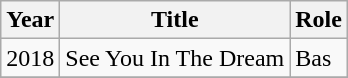<table class="wikitable">
<tr>
<th>Year</th>
<th>Title</th>
<th>Role</th>
</tr>
<tr>
<td>2018</td>
<td>See You In The Dream</td>
<td>Bas</td>
</tr>
<tr>
</tr>
</table>
